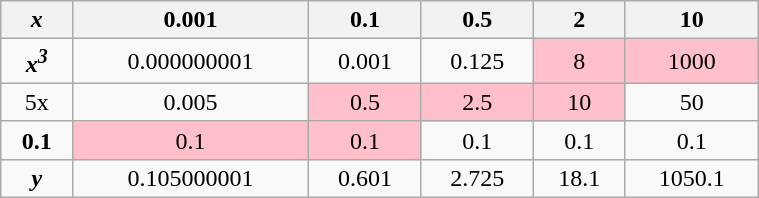<table class="wikitable" style="float: right; margin: 1em 1em 1em 1em; text-align:center; width:40%;">
<tr>
<th><strong><em>x</em></strong></th>
<th>0.001</th>
<th>0.1</th>
<th>0.5</th>
<th>2</th>
<th>10</th>
</tr>
<tr>
<td><strong><em>x<em><sup>3</sup><strong></td>
<td>0.000000001</td>
<td>0.001</td>
<td>0.125</td>
<td style="background: pink; color: black">8</td>
<td style="background: pink; color: black">1000</td>
</tr>
<tr>
<td></strong>5</em>x</em></strong></td>
<td>0.005</td>
<td style="background: pink; color: black">0.5</td>
<td style="background: pink; color: black">2.5</td>
<td style="background: pink; color: black">10</td>
<td>50</td>
</tr>
<tr>
<td><strong>0.1</strong></td>
<td style="background: pink; color: black">0.1</td>
<td style="background: pink; color: black">0.1</td>
<td>0.1</td>
<td>0.1</td>
<td>0.1</td>
</tr>
<tr>
<td><strong><em>y</em></strong></td>
<td>0.105000001</td>
<td>0.601</td>
<td>2.725</td>
<td>18.1</td>
<td>1050.1</td>
</tr>
</table>
